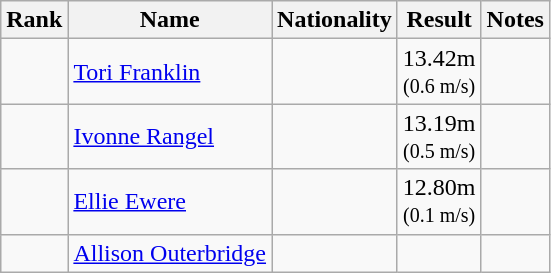<table class="wikitable sortable" style="text-align:center">
<tr>
<th>Rank</th>
<th>Name</th>
<th>Nationality</th>
<th>Result</th>
<th>Notes</th>
</tr>
<tr>
<td></td>
<td align=left><a href='#'>Tori Franklin</a></td>
<td align=left></td>
<td>13.42m<br><small>(0.6 m/s)</small></td>
<td></td>
</tr>
<tr>
<td></td>
<td align=left><a href='#'>Ivonne Rangel</a></td>
<td align=left></td>
<td>13.19m<br><small>(0.5 m/s)</small></td>
<td></td>
</tr>
<tr>
<td></td>
<td align=left><a href='#'>Ellie Ewere</a></td>
<td align=left></td>
<td>12.80m<br><small>(0.1 m/s)</small></td>
<td></td>
</tr>
<tr>
<td></td>
<td align=left><a href='#'>Allison Outerbridge</a></td>
<td align=left></td>
<td></td>
<td></td>
</tr>
</table>
